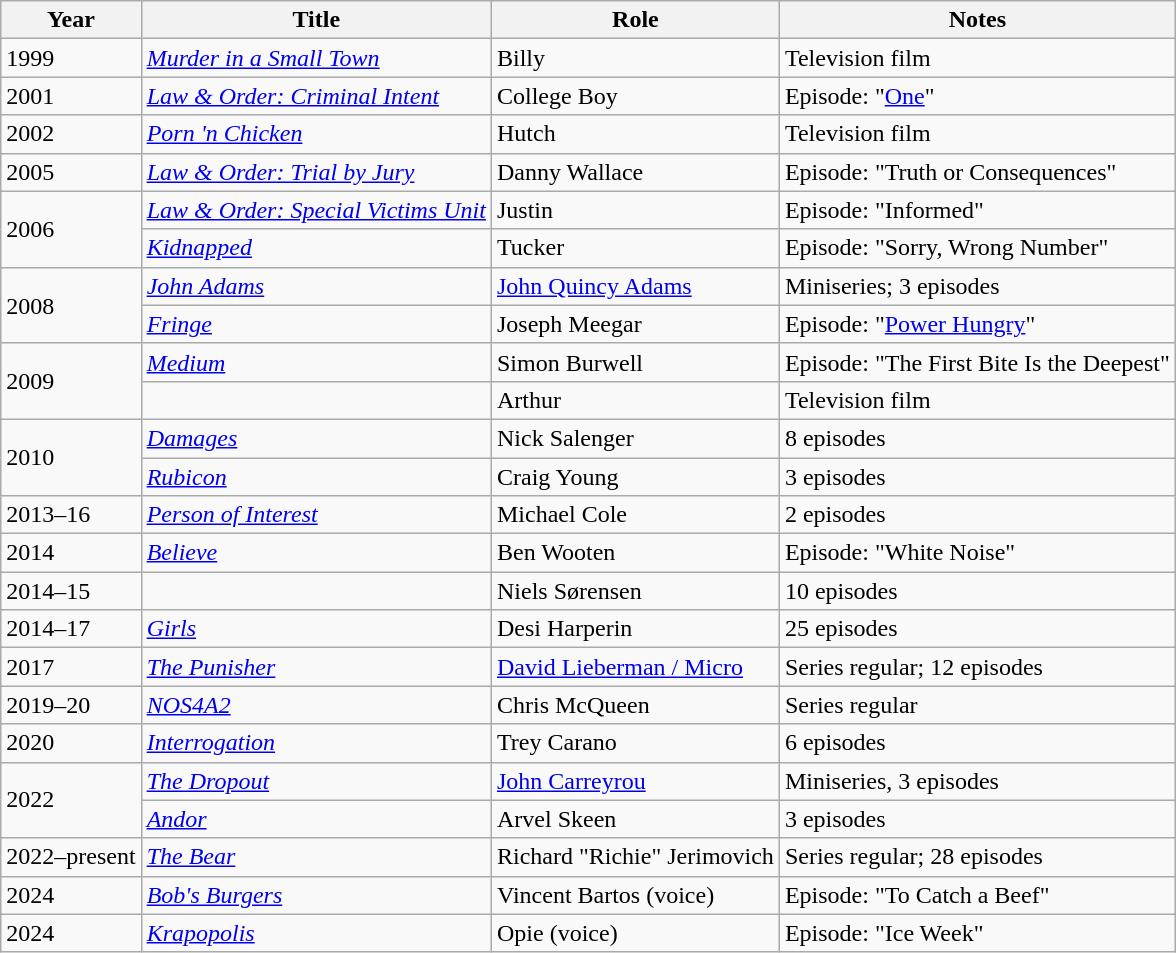<table class="wikitable sortable">
<tr>
<th>Year</th>
<th>Title</th>
<th>Role</th>
<th class="unsortable">Notes</th>
</tr>
<tr>
<td>1999</td>
<td><em><a href='#'>Murder in a Small Town</a></em></td>
<td>Billy</td>
<td>Television film</td>
</tr>
<tr>
<td>2001</td>
<td><em><a href='#'>Law & Order: Criminal Intent</a></em></td>
<td>College Boy</td>
<td>Episode: "<a href='#'>One</a>"</td>
</tr>
<tr>
<td>2002</td>
<td><em><a href='#'>Porn 'n Chicken</a></em></td>
<td>Hutch</td>
<td>Television film</td>
</tr>
<tr>
<td>2005</td>
<td><em><a href='#'>Law & Order: Trial by Jury</a></em></td>
<td>Danny Wallace</td>
<td>Episode: "Truth or Consequences"</td>
</tr>
<tr>
<td rowspan="2">2006</td>
<td><em><a href='#'>Law & Order: Special Victims Unit</a></em></td>
<td>Justin</td>
<td>Episode: "Informed"</td>
</tr>
<tr>
<td><em><a href='#'>Kidnapped</a></em></td>
<td>Tucker</td>
<td>Episode: "Sorry, Wrong Number"</td>
</tr>
<tr>
<td rowspan="2">2008</td>
<td><em><a href='#'>John Adams</a></em></td>
<td><a href='#'>John Quincy Adams</a></td>
<td>Miniseries; 3 episodes</td>
</tr>
<tr>
<td><em><a href='#'>Fringe</a></em></td>
<td>Joseph Meegar</td>
<td>Episode: "<a href='#'>Power Hungry</a>"</td>
</tr>
<tr>
<td rowspan="2">2009</td>
<td><em><a href='#'>Medium</a></em></td>
<td>Simon Burwell</td>
<td>Episode: "The First Bite Is the Deepest"</td>
</tr>
<tr>
<td><em></em></td>
<td>Arthur</td>
<td>Television film</td>
</tr>
<tr>
<td rowspan="2">2010</td>
<td><em><a href='#'>Damages</a></em></td>
<td>Nick Salenger</td>
<td>8 episodes</td>
</tr>
<tr>
<td><em><a href='#'>Rubicon</a></em></td>
<td>Craig Young</td>
<td>3 episodes</td>
</tr>
<tr>
<td>2013–16</td>
<td><em><a href='#'>Person of Interest</a></em></td>
<td>Michael Cole</td>
<td>2 episodes</td>
</tr>
<tr>
<td>2014</td>
<td><em><a href='#'>Believe</a></em></td>
<td>Ben Wooten</td>
<td>Episode: "White Noise"</td>
</tr>
<tr>
<td>2014–15</td>
<td><em></em></td>
<td>Niels Sørensen</td>
<td>10 episodes</td>
</tr>
<tr>
<td>2014–17</td>
<td><em><a href='#'>Girls</a></em></td>
<td>Desi Harperin</td>
<td>25 episodes</td>
</tr>
<tr>
<td>2017</td>
<td><em><a href='#'>The Punisher</a></em></td>
<td><a href='#'>David Lieberman / Micro</a></td>
<td>Series regular; 12 episodes</td>
</tr>
<tr>
<td>2019–20</td>
<td><em><a href='#'>NOS4A2</a></em></td>
<td>Chris McQueen</td>
<td>Series regular</td>
</tr>
<tr>
<td>2020</td>
<td><em><a href='#'>Interrogation</a></em></td>
<td>Trey Carano</td>
<td>6 episodes</td>
</tr>
<tr>
<td rowspan="2">2022</td>
<td><em><a href='#'>The Dropout</a></em></td>
<td><a href='#'>John Carreyrou</a></td>
<td>Miniseries, 3 episodes</td>
</tr>
<tr>
<td><em><a href='#'>Andor</a></em></td>
<td>Arvel Skeen</td>
<td>3 episodes</td>
</tr>
<tr>
<td>2022–present</td>
<td><em><a href='#'>The Bear</a></em></td>
<td>Richard "Richie" Jerimovich</td>
<td>Series regular; 28 episodes</td>
</tr>
<tr>
<td>2024</td>
<td><em><a href='#'>Bob's Burgers</a></em></td>
<td>Vincent Bartos (voice)</td>
<td>Episode: "To Catch a Beef"</td>
</tr>
<tr>
<td>2024</td>
<td><em><a href='#'>Krapopolis</a></em></td>
<td>Opie (voice)</td>
<td>Episode: "Ice Week"</td>
</tr>
</table>
